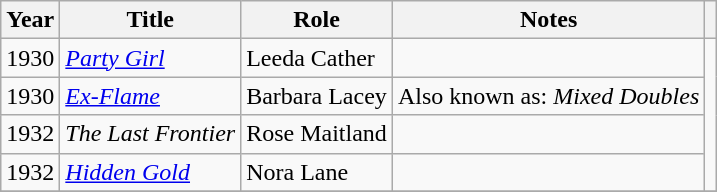<table class="wikitable sortable">
<tr>
<th>Year</th>
<th>Title</th>
<th>Role</th>
<th>Notes</th>
<th class="unsortable"></th>
</tr>
<tr>
<td>1930</td>
<td><em><a href='#'>Party Girl</a></em></td>
<td>Leeda Cather</td>
<td></td>
<td align="center" rowspan="4"></td>
</tr>
<tr>
<td>1930</td>
<td><em><a href='#'>Ex-Flame</a></em></td>
<td>Barbara Lacey</td>
<td>Also known as: <em>Mixed Doubles</em></td>
</tr>
<tr>
<td>1932</td>
<td><em>The Last Frontier</em></td>
<td>Rose Maitland</td>
<td></td>
</tr>
<tr>
<td>1932</td>
<td><em><a href='#'>Hidden Gold</a></em></td>
<td>Nora Lane</td>
<td></td>
</tr>
<tr>
</tr>
</table>
